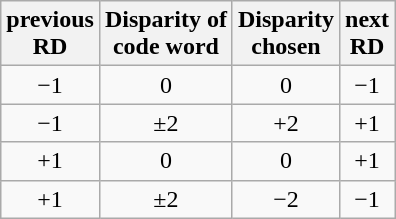<table class="wikitable" style="text-align:center">
<tr>
<th>previous<br>RD</th>
<th>Disparity of<br>code word</th>
<th>Disparity<br>chosen</th>
<th>next<br>RD</th>
</tr>
<tr>
<td>−1</td>
<td>0</td>
<td>0</td>
<td>−1</td>
</tr>
<tr>
<td>−1</td>
<td>±2</td>
<td>+2</td>
<td>+1</td>
</tr>
<tr>
<td>+1</td>
<td>0</td>
<td>0</td>
<td>+1</td>
</tr>
<tr>
<td>+1</td>
<td>±2</td>
<td>−2</td>
<td>−1</td>
</tr>
</table>
